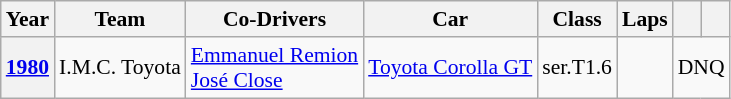<table class="wikitable" style="text-align:center; font-size:90%">
<tr>
<th>Year</th>
<th>Team</th>
<th>Co-Drivers</th>
<th>Car</th>
<th>Class</th>
<th>Laps</th>
<th></th>
<th></th>
</tr>
<tr>
<th><a href='#'>1980</a></th>
<td align="left"> I.M.C. Toyota</td>
<td align="left"> <a href='#'>Emmanuel Remion</a><br> <a href='#'>José Close</a></td>
<td align="left"><a href='#'>Toyota Corolla GT</a></td>
<td>ser.T1.6</td>
<td></td>
<td colspan=2>DNQ</td>
</tr>
</table>
